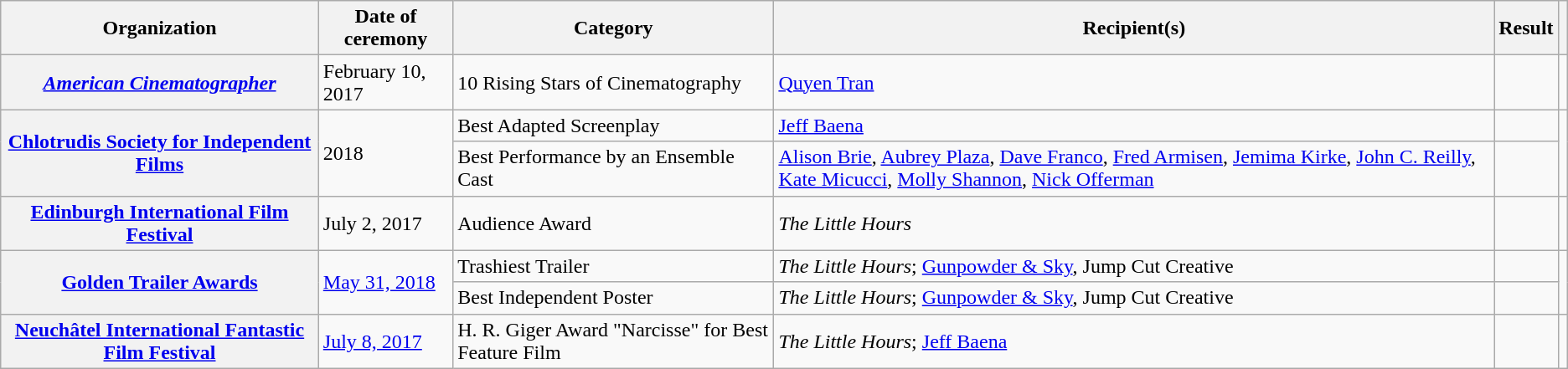<table class="wikitable sortable plainrowheaders">
<tr>
<th scope="col">Organization</th>
<th scope="col">Date of ceremony</th>
<th scope="col">Category</th>
<th scope="col">Recipient(s)</th>
<th scope="col">Result</th>
<th scope="col" class="unsortable"></th>
</tr>
<tr>
<th scope="row"><em><a href='#'>American Cinematographer</a></em></th>
<td>February 10, 2017</td>
<td>10 Rising Stars of Cinematography</td>
<td><a href='#'>Quyen Tran</a></td>
<td></td>
<td align="center"></td>
</tr>
<tr>
<th rowspan="2" scope="row"><a href='#'>Chlotrudis Society for Independent Films</a></th>
<td rowspan="2">2018</td>
<td>Best Adapted Screenplay</td>
<td><a href='#'>Jeff Baena</a></td>
<td></td>
<td rowspan="2" align="center"></td>
</tr>
<tr>
<td>Best Performance by an Ensemble Cast</td>
<td><a href='#'>Alison Brie</a>, <a href='#'>Aubrey Plaza</a>, <a href='#'>Dave Franco</a>, <a href='#'>Fred Armisen</a>, <a href='#'>Jemima Kirke</a>, <a href='#'>John C. Reilly</a>, <a href='#'>Kate Micucci</a>, <a href='#'>Molly Shannon</a>, <a href='#'>Nick Offerman</a></td>
<td></td>
</tr>
<tr>
<th scope="row"><a href='#'>Edinburgh International Film Festival</a></th>
<td>July 2, 2017</td>
<td>Audience Award</td>
<td><em>The Little Hours</em></td>
<td></td>
<td align="center"></td>
</tr>
<tr>
<th rowspan="2" scope="row"><a href='#'>Golden Trailer Awards</a></th>
<td rowspan="2"><a href='#'>May 31, 2018</a></td>
<td>Trashiest Trailer</td>
<td><em>The Little Hours</em>; <a href='#'>Gunpowder & Sky</a>, Jump Cut Creative</td>
<td></td>
<td rowspan="2" style="text-align:center;"></td>
</tr>
<tr>
<td>Best Independent Poster</td>
<td><em>The Little Hours</em>; <a href='#'>Gunpowder & Sky</a>, Jump Cut Creative</td>
<td></td>
</tr>
<tr>
<th scope="row"><a href='#'>Neuchâtel International Fantastic Film Festival</a></th>
<td><a href='#'>July 8, 2017</a></td>
<td>H. R. Giger Award "Narcisse" for Best Feature Film</td>
<td><em>The Little Hours</em>; <a href='#'>Jeff Baena</a></td>
<td></td>
<td align="center"></td>
</tr>
</table>
